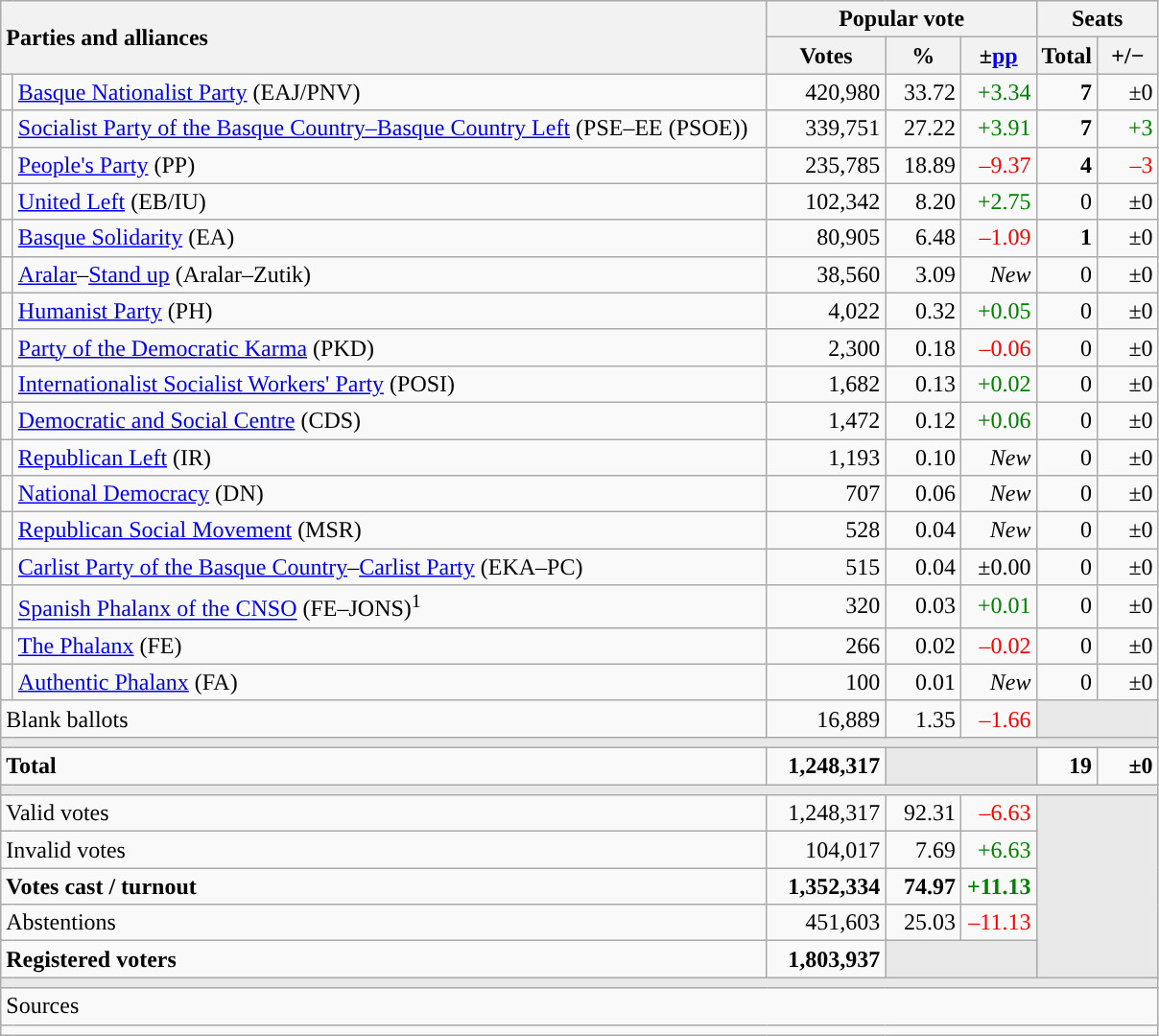<table class="wikitable" style="text-align:right;">
<tr>
<th style="text-align:left;" rowspan="2" colspan="2" width="525">Parties and alliances</th>
<th colspan="3">Popular vote</th>
<th colspan="2">Seats</th>
</tr>
<tr>
<th width="75">Votes</th>
<th width="45">%</th>
<th width="45">±<a href='#'>pp</a></th>
<th width="35">Total</th>
<th width="35">+/−</th>
</tr>
<tr>
<td width="1" style="color:inherit;background:"></td>
<td align="left"><a href='#'>Basque Nationalist Party</a> (EAJ/PNV)</td>
<td>420,980</td>
<td>33.72</td>
<td style="color:green;">+3.34</td>
<td><strong>7</strong></td>
<td>±0</td>
</tr>
<tr>
<td style="color:inherit;background:"></td>
<td align="left"><a href='#'>Socialist Party of the Basque Country–Basque Country Left</a> (PSE–EE (PSOE))</td>
<td>339,751</td>
<td>27.22</td>
<td style="color:green;">+3.91</td>
<td><strong>7</strong></td>
<td style="color:green;">+3</td>
</tr>
<tr>
<td style="color:inherit;background:"></td>
<td align="left"><a href='#'>People's Party</a> (PP)</td>
<td>235,785</td>
<td>18.89</td>
<td style="color:red;">–9.37</td>
<td><strong>4</strong></td>
<td style="color:red;">–3</td>
</tr>
<tr>
<td style="color:inherit;background:"></td>
<td align="left"><a href='#'>United Left</a> (EB/IU)</td>
<td>102,342</td>
<td>8.20</td>
<td style="color:green;">+2.75</td>
<td>0</td>
<td>±0</td>
</tr>
<tr>
<td style="color:inherit;background:"></td>
<td align="left"><a href='#'>Basque Solidarity</a> (EA)</td>
<td>80,905</td>
<td>6.48</td>
<td style="color:red;">–1.09</td>
<td><strong>1</strong></td>
<td>±0</td>
</tr>
<tr>
<td style="color:inherit;background:"></td>
<td align="left"><a href='#'>Aralar</a>–<a href='#'>Stand up</a> (Aralar–Zutik)</td>
<td>38,560</td>
<td>3.09</td>
<td><em>New</em></td>
<td>0</td>
<td>±0</td>
</tr>
<tr>
<td style="color:inherit;background:"></td>
<td align="left"><a href='#'>Humanist Party</a> (PH)</td>
<td>4,022</td>
<td>0.32</td>
<td style="color:green;">+0.05</td>
<td>0</td>
<td>±0</td>
</tr>
<tr>
<td style="color:inherit;background:"></td>
<td align="left"><a href='#'>Party of the Democratic Karma</a> (PKD)</td>
<td>2,300</td>
<td>0.18</td>
<td style="color:red;">–0.06</td>
<td>0</td>
<td>±0</td>
</tr>
<tr>
<td style="color:inherit;background:"></td>
<td align="left"><a href='#'>Internationalist Socialist Workers' Party</a> (POSI)</td>
<td>1,682</td>
<td>0.13</td>
<td style="color:green;">+0.02</td>
<td>0</td>
<td>±0</td>
</tr>
<tr>
<td style="color:inherit;background:"></td>
<td align="left"><a href='#'>Democratic and Social Centre</a> (CDS)</td>
<td>1,472</td>
<td>0.12</td>
<td style="color:green;">+0.06</td>
<td>0</td>
<td>±0</td>
</tr>
<tr>
<td style="color:inherit;background:"></td>
<td align="left"><a href='#'>Republican Left</a> (IR)</td>
<td>1,193</td>
<td>0.10</td>
<td><em>New</em></td>
<td>0</td>
<td>±0</td>
</tr>
<tr>
<td style="color:inherit;background:"></td>
<td align="left"><a href='#'>National Democracy</a> (DN)</td>
<td>707</td>
<td>0.06</td>
<td><em>New</em></td>
<td>0</td>
<td>±0</td>
</tr>
<tr>
<td style="color:inherit;background:"></td>
<td align="left"><a href='#'>Republican Social Movement</a> (MSR)</td>
<td>528</td>
<td>0.04</td>
<td><em>New</em></td>
<td>0</td>
<td>±0</td>
</tr>
<tr>
<td style="color:inherit;background:"></td>
<td align="left"><a href='#'>Carlist Party of the Basque Country</a>–<a href='#'>Carlist Party</a> (EKA–PC)</td>
<td>515</td>
<td>0.04</td>
<td>±0.00</td>
<td>0</td>
<td>±0</td>
</tr>
<tr>
<td style="color:inherit;background:"></td>
<td align="left"><a href='#'>Spanish Phalanx of the CNSO</a> (FE–JONS)<sup>1</sup></td>
<td>320</td>
<td>0.03</td>
<td style="color:green;">+0.01</td>
<td>0</td>
<td>±0</td>
</tr>
<tr>
<td style="color:inherit;background:"></td>
<td align="left"><a href='#'>The Phalanx</a> (FE)</td>
<td>266</td>
<td>0.02</td>
<td style="color:red;">–0.02</td>
<td>0</td>
<td>±0</td>
</tr>
<tr>
<td style="color:inherit;background:"></td>
<td align="left"><a href='#'>Authentic Phalanx</a> (FA)</td>
<td>100</td>
<td>0.01</td>
<td><em>New</em></td>
<td>0</td>
<td>±0</td>
</tr>
<tr>
<td align="left" colspan="2">Blank ballots</td>
<td>16,889</td>
<td>1.35</td>
<td style="color:red;">–1.66</td>
<td bgcolor="#E9E9E9" colspan="2"></td>
</tr>
<tr>
<td colspan="7" bgcolor="#E9E9E9"></td>
</tr>
<tr style="font-weight:bold;">
<td align="left" colspan="2">Total</td>
<td>1,248,317</td>
<td bgcolor="#E9E9E9" colspan="2"></td>
<td>19</td>
<td>±0</td>
</tr>
<tr>
<td colspan="7" bgcolor="#E9E9E9"></td>
</tr>
<tr>
<td align="left" colspan="2">Valid votes</td>
<td>1,248,317</td>
<td>92.31</td>
<td style="color:red;">–6.63</td>
<td bgcolor="#E9E9E9" colspan="2" rowspan="5"></td>
</tr>
<tr>
<td align="left" colspan="2">Invalid votes</td>
<td>104,017</td>
<td>7.69</td>
<td style="color:green;">+6.63</td>
</tr>
<tr style="font-weight:bold;">
<td align="left" colspan="2">Votes cast / turnout</td>
<td>1,352,334</td>
<td>74.97</td>
<td style="color:green;">+11.13</td>
</tr>
<tr>
<td align="left" colspan="2">Abstentions</td>
<td>451,603</td>
<td>25.03</td>
<td style="color:red;">–11.13</td>
</tr>
<tr style="font-weight:bold;">
<td align="left" colspan="2">Registered voters</td>
<td>1,803,937</td>
<td bgcolor="#E9E9E9" colspan="2"></td>
</tr>
<tr>
<td colspan="7" bgcolor="#E9E9E9"></td>
</tr>
<tr>
<td align="left" colspan="7">Sources</td>
</tr>
<tr>
<td colspan="7" style="text-align:left; max-width:790px;"></td>
</tr>
</table>
